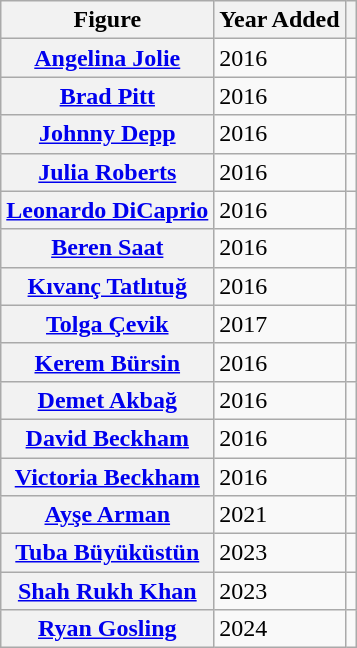<table class="wikitable sortable plainrowheaders">
<tr style="text-align:center;">
<th scope="col">Figure</th>
<th scope="col">Year Added</th>
<th scope="col"></th>
</tr>
<tr>
<th scope="row"><a href='#'>Angelina Jolie</a></th>
<td>2016</td>
<td style="text-align:center;"></td>
</tr>
<tr>
<th scope="row"><a href='#'>Brad Pitt</a></th>
<td>2016</td>
<td style="text-align:center;"></td>
</tr>
<tr>
<th scope="row"><a href='#'>Johnny Depp</a></th>
<td>2016</td>
<td style="text-align:center;"></td>
</tr>
<tr>
<th scope="row"><a href='#'>Julia Roberts</a></th>
<td>2016</td>
<td style="text-align:center;"></td>
</tr>
<tr>
<th scope="row"><a href='#'>Leonardo DiCaprio</a></th>
<td>2016</td>
<td style="text-align:center;"></td>
</tr>
<tr>
<th scope="row"><a href='#'>Beren Saat</a></th>
<td>2016</td>
<td style="text-align:center;"></td>
</tr>
<tr>
<th scope="row"><a href='#'>Kıvanç Tatlıtuğ</a></th>
<td>2016</td>
<td style="text-align:center;"></td>
</tr>
<tr>
<th scope="row"><a href='#'>Tolga Çevik</a></th>
<td>2017</td>
<td style="text-align:center;"></td>
</tr>
<tr>
<th scope="row"><a href='#'>Kerem Bürsin</a></th>
<td>2016</td>
<td style="text-align:center;"></td>
</tr>
<tr>
<th scope="row"><a href='#'>Demet Akbağ</a></th>
<td>2016</td>
<td style="text-align:center;"></td>
</tr>
<tr>
<th scope="row"><a href='#'>David Beckham</a></th>
<td>2016</td>
<td style="text-align:center;"></td>
</tr>
<tr>
<th scope="row"><a href='#'>Victoria Beckham</a></th>
<td>2016</td>
<td style="text-align:center;"></td>
</tr>
<tr>
<th scope="row"><a href='#'>Ayşe Arman</a></th>
<td>2021</td>
<td style="text-align:center;"></td>
</tr>
<tr>
<th scope="row"><a href='#'>Tuba Büyüküstün</a></th>
<td>2023</td>
<td style="text-align:center;"></td>
</tr>
<tr>
<th scope="row"><a href='#'>Shah Rukh Khan</a></th>
<td>2023</td>
<td style="text-align:center;"></td>
</tr>
<tr>
<th scope="row"><a href='#'>Ryan Gosling</a></th>
<td>2024</td>
<td style="text-align:center;"></td>
</tr>
</table>
